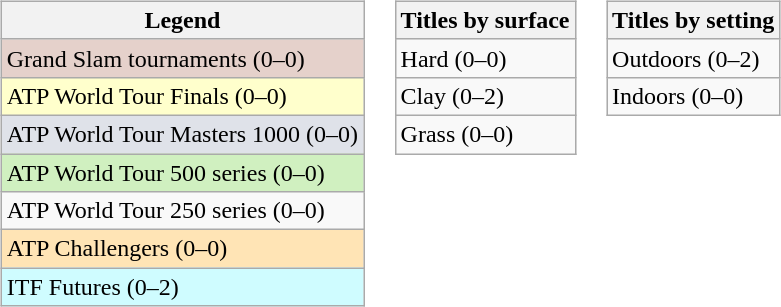<table>
<tr valign=top>
<td><br><table class=wikitable>
<tr>
<th>Legend</th>
</tr>
<tr bgcolor=e5d1cb>
<td>Grand Slam tournaments (0–0)</td>
</tr>
<tr bgcolor=ffffcc>
<td>ATP World Tour Finals (0–0)</td>
</tr>
<tr bgcolor=dfe2e9>
<td>ATP World Tour Masters 1000 (0–0)</td>
</tr>
<tr bgcolor=d0f0c0>
<td>ATP World Tour 500 series (0–0)</td>
</tr>
<tr>
<td>ATP World Tour 250 series (0–0)</td>
</tr>
<tr bgcolor=moccasin>
<td>ATP Challengers (0–0)</td>
</tr>
<tr bgcolor=CFFCFF>
<td>ITF Futures (0–2)</td>
</tr>
</table>
</td>
<td><br><table class=wikitable>
<tr>
<th>Titles by surface</th>
</tr>
<tr>
<td>Hard (0–0)</td>
</tr>
<tr>
<td>Clay (0–2)</td>
</tr>
<tr>
<td>Grass (0–0)</td>
</tr>
</table>
</td>
<td><br><table class=wikitable>
<tr>
<th>Titles by setting</th>
</tr>
<tr>
<td>Outdoors (0–2)</td>
</tr>
<tr>
<td>Indoors (0–0)</td>
</tr>
</table>
</td>
</tr>
</table>
